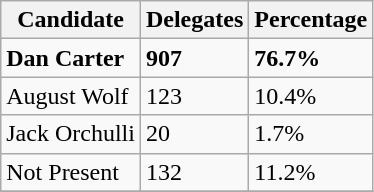<table class="wikitable">
<tr>
<th>Candidate</th>
<th>Delegates</th>
<th>Percentage</th>
</tr>
<tr>
<td style="text-align: left;"><strong>Dan Carter</strong></td>
<td style="text-align: left;"><strong>907</strong></td>
<td style="text-align: left;"><strong>76.7%</strong></td>
</tr>
<tr>
<td style="text-align: left;">August Wolf</td>
<td style="text-align: left;">123</td>
<td style="text-align: left;">10.4%</td>
</tr>
<tr>
<td style="text-align: left;">Jack Orchulli</td>
<td style="text-align: left;">20</td>
<td style="text-align: left;">1.7%</td>
</tr>
<tr>
<td style="text-align: left;">Not Present</td>
<td style="text-align: left;">132</td>
<td style="text-align: left;">11.2%</td>
</tr>
<tr>
</tr>
</table>
